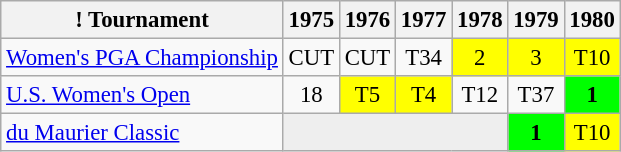<table class="wikitable" style="font-size:95%;text-align:center;">
<tr>
<th>! Tournament</th>
<th>1975</th>
<th>1976</th>
<th>1977</th>
<th>1978</th>
<th>1979</th>
<th>1980</th>
</tr>
<tr>
<td align=left><a href='#'>Women's PGA Championship</a></td>
<td>CUT</td>
<td>CUT</td>
<td>T34</td>
<td style="background:yellow;">2</td>
<td style="background:yellow;">3</td>
<td style="background:yellow;">T10</td>
</tr>
<tr>
<td align=left><a href='#'>U.S. Women's Open</a></td>
<td>18</td>
<td style="background:yellow;">T5</td>
<td style="background:yellow;">T4</td>
<td>T12</td>
<td>T37</td>
<td style="background:lime;"><strong>1</strong></td>
</tr>
<tr>
<td align=left><a href='#'>du Maurier Classic</a></td>
<td style="background:#eeeeee;" colspan=4></td>
<td style="background:lime;"><strong>1</strong></td>
<td style="background:yellow;">T10</td>
</tr>
</table>
